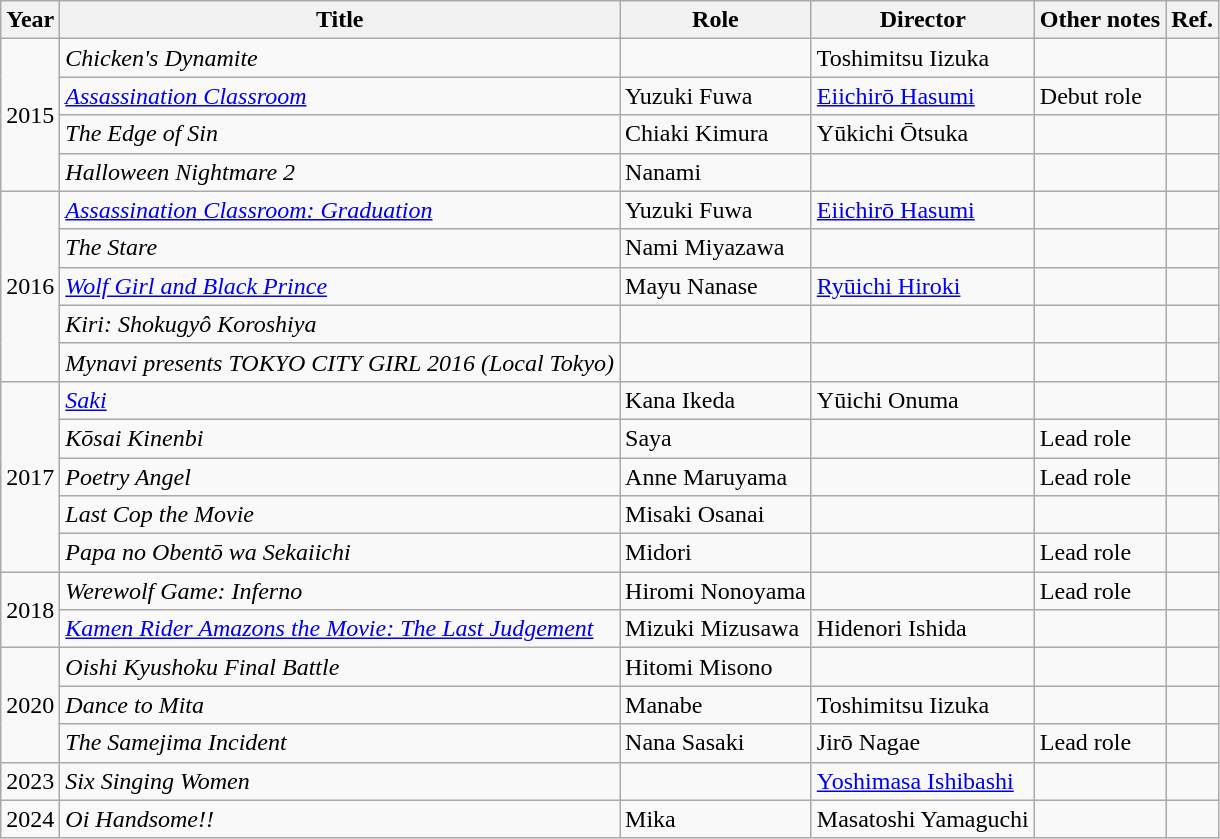<table class="wikitable">
<tr>
<th>Year</th>
<th>Title</th>
<th>Role</th>
<th>Director</th>
<th>Other notes</th>
<th>Ref.</th>
</tr>
<tr>
<td rowspan="4">2015</td>
<td><em>Chicken's Dynamite</em></td>
<td></td>
<td>Toshimitsu Iizuka</td>
<td></td>
<td></td>
</tr>
<tr>
<td><em><a href='#'>Assassination Classroom</a></em></td>
<td>Yuzuki Fuwa</td>
<td><a href='#'>Eiichirō Hasumi</a></td>
<td>Debut role</td>
<td></td>
</tr>
<tr>
<td><em>The Edge of Sin</em></td>
<td>Chiaki Kimura</td>
<td>Yūkichi Ōtsuka</td>
<td></td>
<td></td>
</tr>
<tr>
<td><em>Halloween Nightmare 2</em></td>
<td>Nanami</td>
<td></td>
<td></td>
<td></td>
</tr>
<tr>
<td rowspan="5">2016</td>
<td><em><a href='#'>Assassination Classroom: Graduation</a></em></td>
<td>Yuzuki Fuwa</td>
<td><a href='#'>Eiichirō Hasumi</a></td>
<td></td>
<td></td>
</tr>
<tr>
<td><em>The Stare</em></td>
<td>Nami Miyazawa</td>
<td></td>
<td></td>
<td></td>
</tr>
<tr>
<td><em><a href='#'>Wolf Girl and Black Prince</a></em></td>
<td>Mayu Nanase</td>
<td><a href='#'>Ryūichi Hiroki</a></td>
<td></td>
<td></td>
</tr>
<tr>
<td><em>Kiri: Shokugyô Koroshiya</em></td>
<td></td>
<td></td>
<td></td>
<td></td>
</tr>
<tr>
<td><em>Mynavi presents TOKYO CITY GIRL 2016 (Local Tokyo)</em></td>
<td></td>
<td></td>
<td></td>
<td></td>
</tr>
<tr>
<td rowspan="5">2017</td>
<td><em><a href='#'>Saki</a></em></td>
<td>Kana Ikeda</td>
<td>Yūichi Onuma</td>
<td></td>
<td></td>
</tr>
<tr>
<td><em>Kōsai Kinenbi</em></td>
<td>Saya</td>
<td></td>
<td>Lead role</td>
<td></td>
</tr>
<tr>
<td><em>Poetry Angel</em></td>
<td>Anne Maruyama</td>
<td></td>
<td>Lead role</td>
<td></td>
</tr>
<tr>
<td><em>Last Cop the Movie</em></td>
<td>Misaki Osanai</td>
<td></td>
<td></td>
<td></td>
</tr>
<tr>
<td><em>Papa no Obentō wa Sekaiichi</em></td>
<td>Midori</td>
<td></td>
<td>Lead role</td>
<td></td>
</tr>
<tr>
<td rowspan="2">2018</td>
<td><em>Werewolf Game: Inferno</em></td>
<td>Hiromi Nonoyama</td>
<td></td>
<td>Lead role</td>
<td></td>
</tr>
<tr>
<td><em><a href='#'>Kamen Rider Amazons the Movie: The Last Judgement</a></em></td>
<td>Mizuki Mizusawa</td>
<td>Hidenori Ishida</td>
<td></td>
<td></td>
</tr>
<tr>
<td rowspan="3">2020</td>
<td><em>Oishi Kyushoku Final Battle</em></td>
<td>Hitomi Misono</td>
<td></td>
<td></td>
<td></td>
</tr>
<tr>
<td><em>Dance to Mita</em></td>
<td>Manabe</td>
<td>Toshimitsu Iizuka</td>
<td></td>
<td></td>
</tr>
<tr>
<td><em>The Samejima Incident</em></td>
<td>Nana Sasaki</td>
<td>Jirō Nagae</td>
<td>Lead role</td>
<td></td>
</tr>
<tr>
<td>2023</td>
<td><em>Six Singing Women</em></td>
<td></td>
<td><a href='#'>Yoshimasa Ishibashi</a></td>
<td></td>
<td></td>
</tr>
<tr>
<td>2024</td>
<td><em>Oi Handsome!!</em></td>
<td>Mika</td>
<td>Masatoshi Yamaguchi</td>
<td></td>
<td></td>
</tr>
</table>
